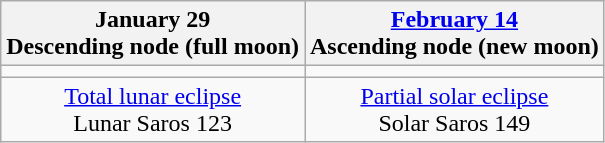<table class="wikitable">
<tr>
<th>January 29<br>Descending node (full moon)</th>
<th><a href='#'>February 14</a><br>Ascending node (new moon)<br></th>
</tr>
<tr>
<td></td>
<td></td>
</tr>
<tr align=center>
<td><a href='#'>Total lunar eclipse</a><br>Lunar Saros 123</td>
<td><a href='#'>Partial solar eclipse</a><br>Solar Saros 149</td>
</tr>
</table>
